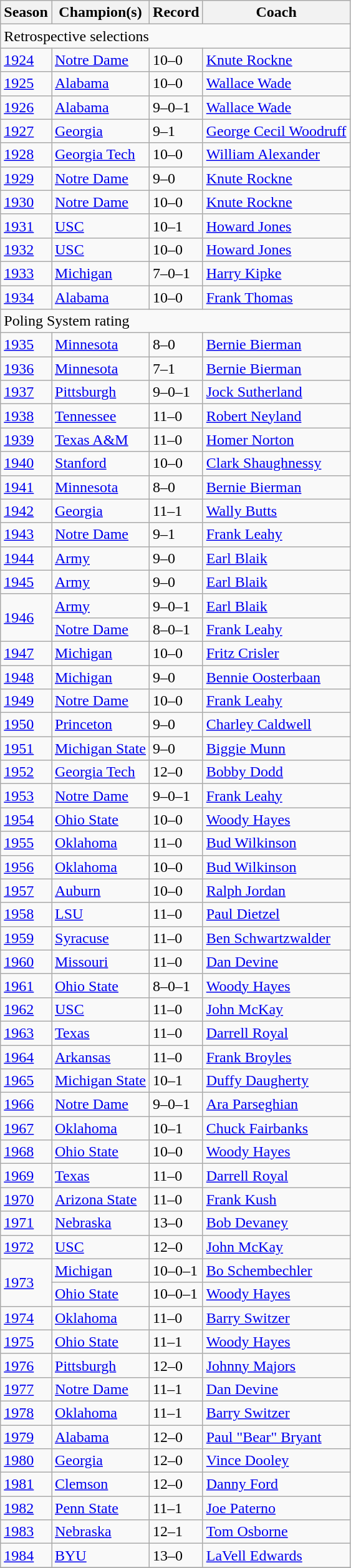<table class="wikitable">
<tr>
<th>Season</th>
<th>Champion(s)</th>
<th>Record</th>
<th>Coach</th>
</tr>
<tr>
<td colspan=4 >Retrospective selections</td>
</tr>
<tr>
<td><a href='#'>1924</a></td>
<td><a href='#'>Notre Dame</a></td>
<td>10–0</td>
<td><a href='#'>Knute Rockne</a></td>
</tr>
<tr>
<td><a href='#'>1925</a></td>
<td><a href='#'>Alabama</a></td>
<td>10–0</td>
<td><a href='#'>Wallace Wade</a></td>
</tr>
<tr>
<td><a href='#'>1926</a></td>
<td><a href='#'>Alabama</a></td>
<td>9–0–1</td>
<td><a href='#'>Wallace Wade</a></td>
</tr>
<tr>
<td><a href='#'>1927</a></td>
<td><a href='#'>Georgia</a></td>
<td>9–1</td>
<td><a href='#'>George Cecil Woodruff</a></td>
</tr>
<tr>
<td><a href='#'>1928</a></td>
<td><a href='#'>Georgia Tech</a></td>
<td>10–0</td>
<td><a href='#'>William Alexander</a></td>
</tr>
<tr>
<td><a href='#'>1929</a></td>
<td><a href='#'>Notre Dame</a></td>
<td>9–0</td>
<td><a href='#'>Knute Rockne</a></td>
</tr>
<tr>
<td><a href='#'>1930</a></td>
<td><a href='#'>Notre Dame</a></td>
<td>10–0</td>
<td><a href='#'>Knute Rockne</a></td>
</tr>
<tr>
<td><a href='#'>1931</a></td>
<td><a href='#'>USC</a></td>
<td>10–1</td>
<td><a href='#'>Howard Jones</a></td>
</tr>
<tr>
<td><a href='#'>1932</a></td>
<td><a href='#'>USC</a></td>
<td>10–0</td>
<td><a href='#'>Howard Jones</a></td>
</tr>
<tr>
<td><a href='#'>1933</a></td>
<td><a href='#'>Michigan</a></td>
<td>7–0–1</td>
<td><a href='#'>Harry Kipke</a></td>
</tr>
<tr>
<td><a href='#'>1934</a></td>
<td><a href='#'>Alabama</a></td>
<td>10–0</td>
<td><a href='#'>Frank Thomas</a></td>
</tr>
<tr>
<td colspan=4 >Poling System rating</td>
</tr>
<tr>
<td><a href='#'>1935</a></td>
<td><a href='#'>Minnesota</a></td>
<td>8–0</td>
<td><a href='#'>Bernie Bierman</a></td>
</tr>
<tr>
<td><a href='#'>1936</a></td>
<td><a href='#'>Minnesota</a></td>
<td>7–1</td>
<td><a href='#'>Bernie Bierman</a></td>
</tr>
<tr>
<td><a href='#'>1937</a></td>
<td><a href='#'>Pittsburgh</a></td>
<td>9–0–1</td>
<td><a href='#'>Jock Sutherland</a></td>
</tr>
<tr>
<td><a href='#'>1938</a></td>
<td><a href='#'>Tennessee</a></td>
<td>11–0</td>
<td><a href='#'>Robert Neyland</a></td>
</tr>
<tr>
<td><a href='#'>1939</a></td>
<td><a href='#'>Texas A&M</a></td>
<td>11–0</td>
<td><a href='#'>Homer Norton</a></td>
</tr>
<tr>
<td><a href='#'>1940</a></td>
<td><a href='#'>Stanford</a></td>
<td>10–0</td>
<td><a href='#'>Clark Shaughnessy</a></td>
</tr>
<tr>
<td><a href='#'>1941</a></td>
<td><a href='#'>Minnesota</a></td>
<td>8–0</td>
<td><a href='#'>Bernie Bierman</a></td>
</tr>
<tr>
<td><a href='#'>1942</a></td>
<td><a href='#'>Georgia</a></td>
<td>11–1</td>
<td><a href='#'>Wally Butts</a></td>
</tr>
<tr>
<td><a href='#'>1943</a></td>
<td><a href='#'>Notre Dame</a></td>
<td>9–1</td>
<td><a href='#'>Frank Leahy</a></td>
</tr>
<tr>
<td><a href='#'>1944</a></td>
<td><a href='#'>Army</a></td>
<td>9–0</td>
<td><a href='#'>Earl Blaik</a></td>
</tr>
<tr>
<td><a href='#'>1945</a></td>
<td><a href='#'>Army</a></td>
<td>9–0</td>
<td><a href='#'>Earl Blaik</a></td>
</tr>
<tr>
<td rowspan="2"><a href='#'>1946</a></td>
<td><a href='#'>Army</a></td>
<td>9–0–1</td>
<td><a href='#'>Earl Blaik</a></td>
</tr>
<tr>
<td><a href='#'>Notre Dame</a></td>
<td>8–0–1</td>
<td><a href='#'>Frank Leahy</a></td>
</tr>
<tr>
<td><a href='#'>1947</a></td>
<td><a href='#'>Michigan</a></td>
<td>10–0</td>
<td><a href='#'>Fritz Crisler</a></td>
</tr>
<tr>
<td><a href='#'>1948</a></td>
<td><a href='#'>Michigan</a></td>
<td>9–0</td>
<td><a href='#'>Bennie Oosterbaan</a></td>
</tr>
<tr>
<td><a href='#'>1949</a></td>
<td><a href='#'>Notre Dame</a></td>
<td>10–0</td>
<td><a href='#'>Frank Leahy</a></td>
</tr>
<tr>
<td><a href='#'>1950</a></td>
<td><a href='#'>Princeton</a></td>
<td>9–0</td>
<td><a href='#'>Charley Caldwell</a></td>
</tr>
<tr>
<td><a href='#'>1951</a></td>
<td><a href='#'>Michigan State</a></td>
<td>9–0</td>
<td><a href='#'>Biggie Munn</a></td>
</tr>
<tr>
<td><a href='#'>1952</a></td>
<td><a href='#'>Georgia Tech</a></td>
<td>12–0</td>
<td><a href='#'>Bobby Dodd</a></td>
</tr>
<tr>
<td><a href='#'>1953</a></td>
<td><a href='#'>Notre Dame</a></td>
<td>9–0–1</td>
<td><a href='#'>Frank Leahy</a></td>
</tr>
<tr>
<td><a href='#'>1954</a></td>
<td><a href='#'>Ohio State</a></td>
<td>10–0</td>
<td><a href='#'>Woody Hayes</a></td>
</tr>
<tr>
<td><a href='#'>1955</a></td>
<td><a href='#'>Oklahoma</a></td>
<td>11–0</td>
<td><a href='#'>Bud Wilkinson</a></td>
</tr>
<tr>
<td><a href='#'>1956</a></td>
<td><a href='#'>Oklahoma</a></td>
<td>10–0</td>
<td><a href='#'>Bud Wilkinson</a></td>
</tr>
<tr>
<td><a href='#'>1957</a></td>
<td><a href='#'>Auburn</a></td>
<td>10–0</td>
<td><a href='#'>Ralph Jordan</a></td>
</tr>
<tr>
<td><a href='#'>1958</a></td>
<td><a href='#'>LSU</a></td>
<td>11–0</td>
<td><a href='#'>Paul Dietzel</a></td>
</tr>
<tr>
<td><a href='#'>1959</a></td>
<td><a href='#'>Syracuse</a></td>
<td>11–0</td>
<td><a href='#'>Ben Schwartzwalder</a></td>
</tr>
<tr>
<td><a href='#'>1960</a></td>
<td><a href='#'>Missouri</a></td>
<td>11–0</td>
<td><a href='#'>Dan Devine</a></td>
</tr>
<tr>
<td><a href='#'>1961</a></td>
<td><a href='#'>Ohio State</a></td>
<td>8–0–1</td>
<td><a href='#'>Woody Hayes</a></td>
</tr>
<tr>
<td><a href='#'>1962</a></td>
<td><a href='#'>USC</a></td>
<td>11–0</td>
<td><a href='#'>John McKay</a></td>
</tr>
<tr>
<td><a href='#'>1963</a></td>
<td><a href='#'>Texas</a></td>
<td>11–0</td>
<td><a href='#'>Darrell Royal</a></td>
</tr>
<tr>
<td><a href='#'>1964</a></td>
<td><a href='#'>Arkansas</a></td>
<td>11–0</td>
<td><a href='#'>Frank Broyles</a></td>
</tr>
<tr>
<td><a href='#'>1965</a></td>
<td><a href='#'>Michigan State</a></td>
<td>10–1</td>
<td><a href='#'>Duffy Daugherty</a></td>
</tr>
<tr>
<td><a href='#'>1966</a></td>
<td><a href='#'>Notre Dame</a></td>
<td>9–0–1</td>
<td><a href='#'>Ara Parseghian</a></td>
</tr>
<tr>
<td><a href='#'>1967</a></td>
<td><a href='#'>Oklahoma</a></td>
<td>10–1</td>
<td><a href='#'>Chuck Fairbanks</a></td>
</tr>
<tr>
<td><a href='#'>1968</a></td>
<td><a href='#'>Ohio State</a></td>
<td>10–0</td>
<td><a href='#'>Woody Hayes</a></td>
</tr>
<tr>
<td><a href='#'>1969</a></td>
<td><a href='#'>Texas</a></td>
<td>11–0</td>
<td><a href='#'>Darrell Royal</a></td>
</tr>
<tr>
<td><a href='#'>1970</a></td>
<td><a href='#'>Arizona State</a></td>
<td>11–0</td>
<td><a href='#'>Frank Kush</a></td>
</tr>
<tr>
<td><a href='#'>1971</a></td>
<td><a href='#'>Nebraska</a></td>
<td>13–0</td>
<td><a href='#'>Bob Devaney</a></td>
</tr>
<tr>
<td><a href='#'>1972</a></td>
<td><a href='#'>USC</a></td>
<td>12–0</td>
<td><a href='#'>John McKay</a></td>
</tr>
<tr>
<td rowspan="2"><a href='#'>1973</a></td>
<td><a href='#'>Michigan</a></td>
<td>10–0–1</td>
<td><a href='#'>Bo Schembechler</a></td>
</tr>
<tr>
<td><a href='#'>Ohio State</a></td>
<td>10–0–1</td>
<td><a href='#'>Woody Hayes</a></td>
</tr>
<tr>
<td><a href='#'>1974</a></td>
<td><a href='#'>Oklahoma</a></td>
<td>11–0</td>
<td><a href='#'>Barry Switzer</a></td>
</tr>
<tr>
<td><a href='#'>1975</a></td>
<td><a href='#'>Ohio State</a></td>
<td>11–1</td>
<td><a href='#'>Woody Hayes</a></td>
</tr>
<tr>
<td><a href='#'>1976</a></td>
<td><a href='#'>Pittsburgh</a></td>
<td>12–0</td>
<td><a href='#'>Johnny Majors</a></td>
</tr>
<tr>
<td><a href='#'>1977</a></td>
<td><a href='#'>Notre Dame</a></td>
<td>11–1</td>
<td><a href='#'>Dan Devine</a></td>
</tr>
<tr>
<td><a href='#'>1978</a></td>
<td><a href='#'>Oklahoma</a></td>
<td>11–1</td>
<td><a href='#'>Barry Switzer</a></td>
</tr>
<tr>
<td><a href='#'>1979</a></td>
<td><a href='#'>Alabama</a></td>
<td>12–0</td>
<td><a href='#'>Paul "Bear" Bryant</a></td>
</tr>
<tr>
<td><a href='#'>1980</a></td>
<td><a href='#'>Georgia</a></td>
<td>12–0</td>
<td><a href='#'>Vince Dooley</a></td>
</tr>
<tr>
<td><a href='#'>1981</a></td>
<td><a href='#'>Clemson</a></td>
<td>12–0</td>
<td><a href='#'>Danny Ford</a></td>
</tr>
<tr>
<td><a href='#'>1982</a></td>
<td><a href='#'>Penn State</a></td>
<td>11–1</td>
<td><a href='#'>Joe Paterno</a></td>
</tr>
<tr>
<td><a href='#'>1983</a></td>
<td><a href='#'>Nebraska</a></td>
<td>12–1</td>
<td><a href='#'>Tom Osborne</a></td>
</tr>
<tr>
<td><a href='#'>1984</a></td>
<td><a href='#'>BYU</a></td>
<td>13–0</td>
<td><a href='#'>LaVell Edwards</a></td>
</tr>
<tr>
</tr>
</table>
